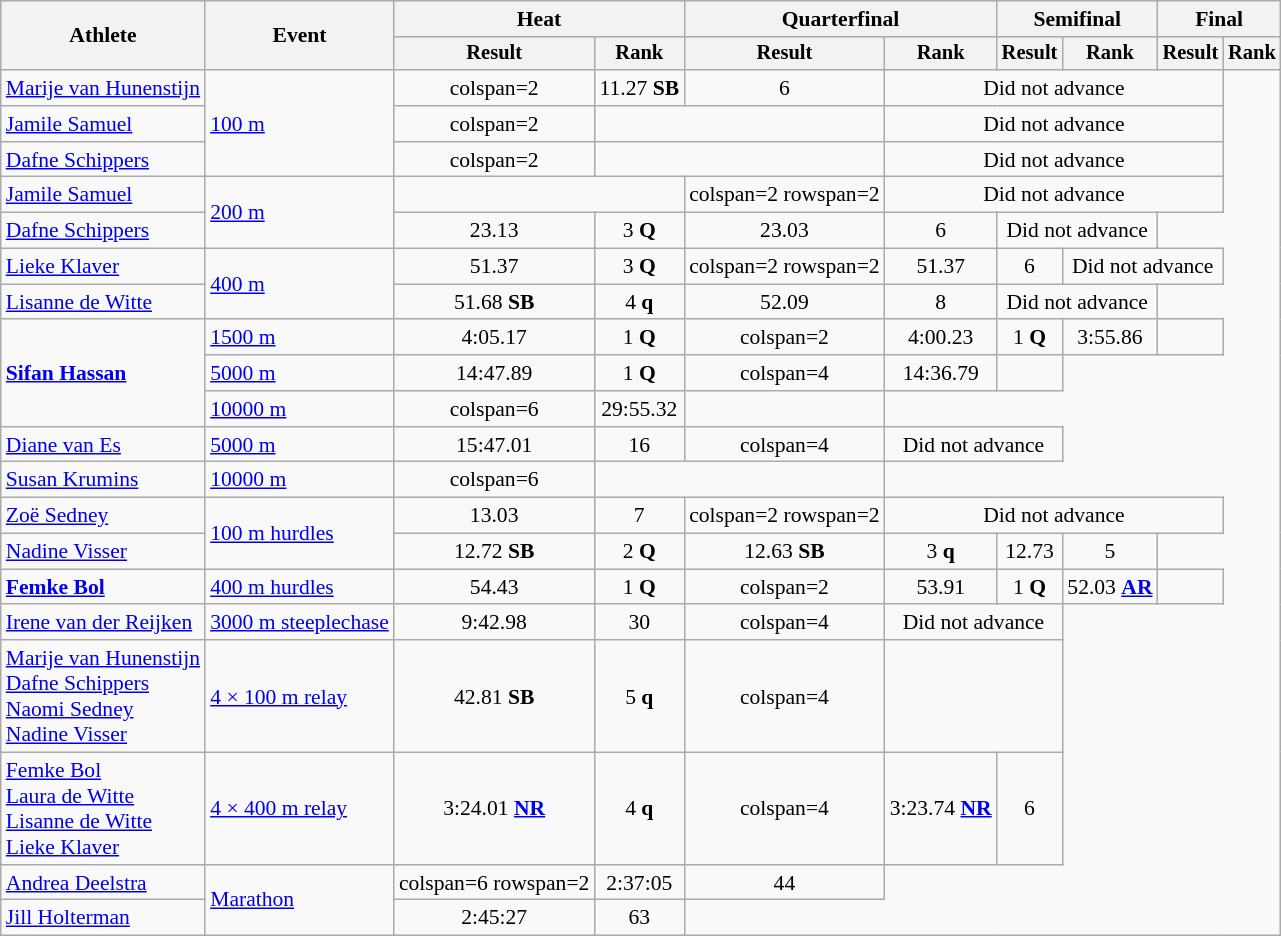<table class="wikitable" style="font-size:90%">
<tr>
<th rowspan="2">Athlete</th>
<th rowspan="2">Event</th>
<th colspan="2">Heat</th>
<th colspan="2">Quarterfinal</th>
<th colspan="2">Semifinal</th>
<th colspan="2">Final</th>
</tr>
<tr style="font-size:95%">
<th>Result</th>
<th>Rank</th>
<th>Result</th>
<th>Rank</th>
<th>Result</th>
<th>Rank</th>
<th>Result</th>
<th>Rank</th>
</tr>
<tr align=center>
<td align=left><a href='#'>Marije van Hunenstijn</a></td>
<td align=left rowspan=3><a href='#'>100 m</a></td>
<td>colspan=2 </td>
<td>11.27 <strong>SB</strong></td>
<td>6</td>
<td colspan=4>Did not advance</td>
</tr>
<tr align=center>
<td align=left><a href='#'>Jamile Samuel</a></td>
<td>colspan=2 </td>
<td colspan=2></td>
<td colspan=4>Did not advance</td>
</tr>
<tr align=center>
<td align=left><a href='#'>Dafne Schippers</a></td>
<td>colspan=2 </td>
<td colspan=2></td>
<td colspan=4>Did not advance</td>
</tr>
<tr align=center>
<td align=left><a href='#'>Jamile Samuel</a></td>
<td align=left rowspan=2><a href='#'>200 m</a></td>
<td colspan=2></td>
<td>colspan=2 rowspan=2 </td>
<td colspan=4>Did not advance</td>
</tr>
<tr align=center>
<td align=left><a href='#'>Dafne Schippers</a></td>
<td>23.13</td>
<td>3 <strong>Q</strong></td>
<td>23.03</td>
<td>6</td>
<td colspan=2>Did not advance</td>
</tr>
<tr align=center>
<td align=left><a href='#'>Lieke Klaver</a></td>
<td align=left rowspan=2><a href='#'>400 m</a></td>
<td>51.37</td>
<td>3 <strong>Q</strong></td>
<td>colspan=2 rowspan=2 </td>
<td>51.37</td>
<td>6</td>
<td colspan=2>Did not advance</td>
</tr>
<tr align=center>
<td align=left><a href='#'>Lisanne de Witte</a></td>
<td>51.68 <strong>SB</strong></td>
<td>4 <strong>q</strong></td>
<td>52.09</td>
<td>8</td>
<td colspan=2>Did not advance</td>
</tr>
<tr align=center>
<td align=left rowspan=3><strong><a href='#'>Sifan Hassan</a></strong></td>
<td align=left><a href='#'>1500 m</a></td>
<td>4:05.17</td>
<td>1 <strong>Q</strong></td>
<td>colspan=2 </td>
<td>4:00.23</td>
<td>1 <strong>Q</strong></td>
<td>3:55.86</td>
<td></td>
</tr>
<tr align=center>
<td align=left><a href='#'>5000 m</a></td>
<td>14:47.89</td>
<td>1 <strong>Q</strong></td>
<td>colspan=4 </td>
<td>14:36.79</td>
<td></td>
</tr>
<tr align=center>
<td align=left><a href='#'>10000 m</a></td>
<td>colspan=6 </td>
<td>29:55.32</td>
<td></td>
</tr>
<tr align=center>
<td align=left><a href='#'>Diane van Es</a></td>
<td align=left><a href='#'>5000 m</a></td>
<td>15:47.01</td>
<td>16</td>
<td>colspan=4 </td>
<td colspan=2>Did not advance</td>
</tr>
<tr align=center>
<td align=left><a href='#'>Susan Krumins</a></td>
<td align=left><a href='#'>10000 m</a></td>
<td>colspan=6 </td>
<td colspan=2></td>
</tr>
<tr align=center>
<td align=left><a href='#'>Zoë Sedney</a></td>
<td align=left rowspan=2><a href='#'>100 m hurdles</a></td>
<td>13.03</td>
<td>7</td>
<td>colspan=2 rowspan=2 </td>
<td colspan=4>Did not advance</td>
</tr>
<tr align=center>
<td align=left><a href='#'>Nadine Visser</a></td>
<td>12.72 <strong>SB</strong></td>
<td>2 <strong>Q</strong></td>
<td>12.63 <strong>SB</strong></td>
<td>3 <strong>q</strong></td>
<td>12.73</td>
<td>5</td>
</tr>
<tr align=center>
<td align=left><strong><a href='#'>Femke Bol</a></strong></td>
<td align=left><a href='#'>400 m hurdles</a></td>
<td>54.43</td>
<td>1 <strong>Q</strong></td>
<td>colspan=2 </td>
<td>53.91</td>
<td>1 <strong>Q</strong></td>
<td>52.03 <strong><a href='#'>AR</a></strong></td>
<td></td>
</tr>
<tr align=center>
<td align=left><a href='#'>Irene van der Reijken</a></td>
<td align=left><a href='#'>3000 m steeplechase</a></td>
<td>9:42.98</td>
<td>30</td>
<td>colspan=4 </td>
<td colspan=2>Did not advance</td>
</tr>
<tr align=center>
<td align=left><a href='#'>Marije van Hunenstijn</a><br><a href='#'>Dafne Schippers</a><br><a href='#'>Naomi Sedney</a><br><a href='#'>Nadine Visser</a></td>
<td align=left><a href='#'>4 × 100 m relay</a></td>
<td>42.81 <strong>SB</strong></td>
<td>5 <strong>q</strong></td>
<td>colspan=4 </td>
<td colspan=2></td>
</tr>
<tr align=center>
<td align=left><a href='#'>Femke Bol</a><br><a href='#'>Laura de Witte</a><br><a href='#'>Lisanne de Witte</a><br><a href='#'>Lieke Klaver</a></td>
<td align=left><a href='#'>4 × 400 m relay</a></td>
<td>3:24.01 <strong><a href='#'>NR</a></strong></td>
<td>4 <strong>q</strong></td>
<td>colspan=4 </td>
<td>3:23.74 <strong><a href='#'>NR</a></strong></td>
<td>6</td>
</tr>
<tr align=center>
<td align=left><a href='#'>Andrea Deelstra</a></td>
<td align=left rowspan=2><a href='#'>Marathon</a></td>
<td>colspan=6 rowspan=2</td>
<td>2:37:05</td>
<td>44</td>
</tr>
<tr align=center>
<td align=left><a href='#'>Jill Holterman</a></td>
<td>2:45:27</td>
<td>63</td>
</tr>
</table>
